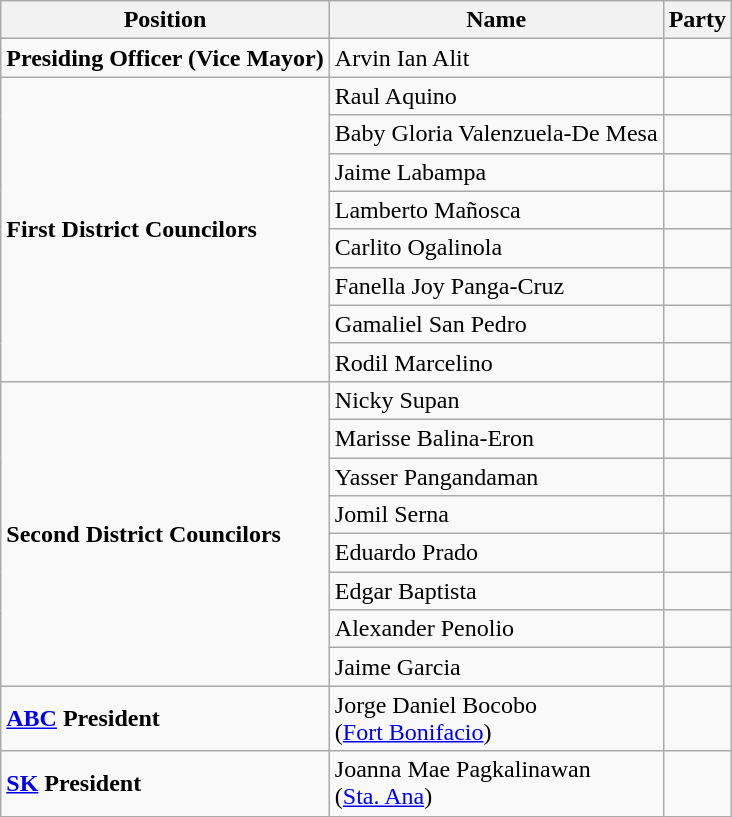<table class=wikitable>
<tr>
<th>Position</th>
<th>Name</th>
<th colspan=2>Party</th>
</tr>
<tr>
<td><strong>Presiding Officer (Vice Mayor)</strong></td>
<td>Arvin Ian Alit</td>
<td></td>
</tr>
<tr>
<td rowspan=8><strong>First District Councilors</strong></td>
<td>Raul Aquino</td>
<td></td>
</tr>
<tr>
<td>Baby Gloria Valenzuela-De Mesa</td>
<td></td>
</tr>
<tr>
<td>Jaime Labampa</td>
<td></td>
</tr>
<tr>
<td>Lamberto Mañosca</td>
<td></td>
</tr>
<tr>
<td>Carlito Ogalinola</td>
<td></td>
</tr>
<tr>
<td>Fanella Joy Panga-Cruz</td>
<td></td>
</tr>
<tr>
<td>Gamaliel San Pedro</td>
<td></td>
</tr>
<tr>
<td>Rodil Marcelino</td>
<td></td>
</tr>
<tr>
<td rowspan=8><strong>Second District Councilors</strong></td>
<td>Nicky Supan</td>
<td></td>
</tr>
<tr>
<td>Marisse Balina-Eron</td>
<td></td>
</tr>
<tr>
<td>Yasser Pangandaman</td>
<td></td>
</tr>
<tr>
<td>Jomil Serna</td>
<td></td>
</tr>
<tr>
<td>Eduardo Prado</td>
<td></td>
</tr>
<tr>
<td>Edgar Baptista</td>
<td></td>
</tr>
<tr>
<td>Alexander Penolio</td>
<td></td>
</tr>
<tr>
<td>Jaime Garcia</td>
<td></td>
</tr>
<tr>
<td><strong><a href='#'>ABC</a> President</strong></td>
<td>Jorge Daniel Bocobo<br>(<a href='#'>Fort Bonifacio</a>)</td>
<td></td>
</tr>
<tr>
<td><strong><a href='#'>SK</a> President</strong></td>
<td>Joanna Mae Pagkalinawan<br>(<a href='#'>Sta. Ana</a>)</td>
<td></td>
</tr>
</table>
